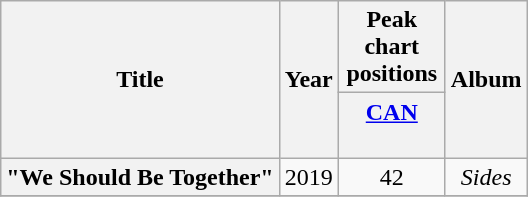<table class="wikitable plainrowheaders" style=text-align:center;>
<tr>
<th scope="col" rowspan="2">Title</th>
<th scope="col" rowspan="2">Year</th>
<th scope="col" colspan="1">Peak chart positions</th>
<th scope="col" rowspan="2">Album</th>
</tr>
<tr>
<th style="width:4em;"><a href='#'>CAN<br></a><br></th>
</tr>
<tr>
<th scope = "row">"We Should Be Together"<br></th>
<td>2019</td>
<td>42</td>
<td><em>Sides</em></td>
</tr>
<tr>
</tr>
</table>
